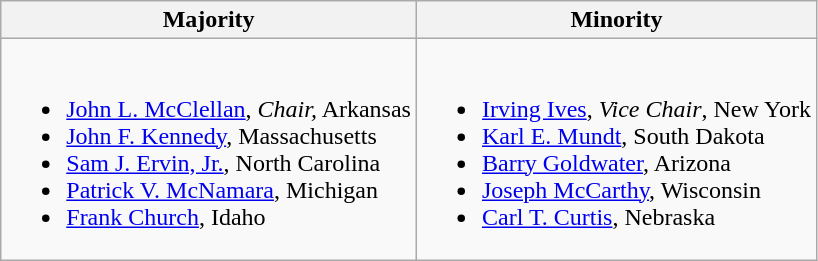<table class=wikitable>
<tr>
<th>Majority</th>
<th>Minority</th>
</tr>
<tr>
<td><br><ul><li><a href='#'>John L. McClellan</a>, <em>Chair,</em> Arkansas</li><li><a href='#'>John F. Kennedy</a>, Massachusetts</li><li><a href='#'>Sam J. Ervin, Jr.</a>, North Carolina</li><li><a href='#'>Patrick V. McNamara</a>, Michigan</li><li><a href='#'>Frank Church</a>, Idaho</li></ul></td>
<td><br><ul><li><a href='#'>Irving Ives</a>, <em>Vice Chair</em>, New York</li><li><a href='#'>Karl E. Mundt</a>, South Dakota</li><li><a href='#'>Barry Goldwater</a>, Arizona</li><li><a href='#'>Joseph McCarthy</a>, Wisconsin</li><li><a href='#'>Carl T. Curtis</a>, Nebraska</li></ul></td>
</tr>
</table>
